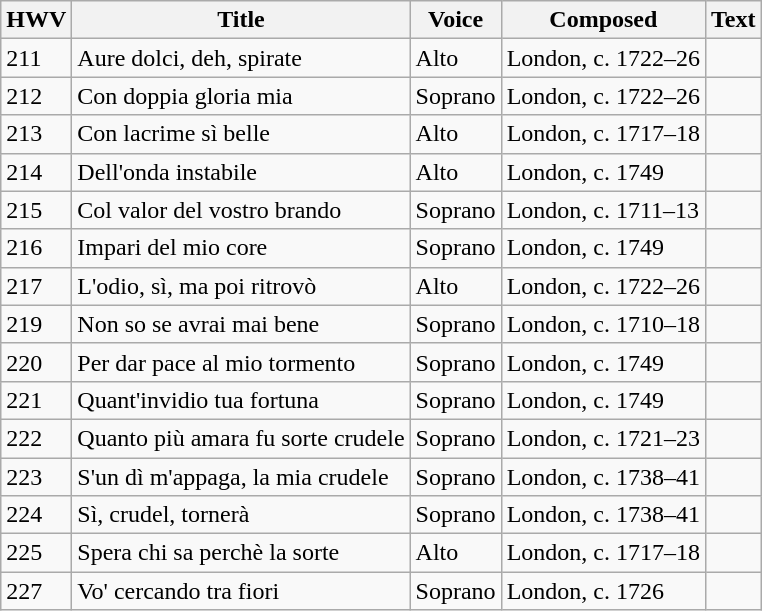<table class="wikitable sortable">
<tr>
<th>HWV</th>
<th>Title</th>
<th>Voice</th>
<th>Composed</th>
<th class="unsortable">Text</th>
</tr>
<tr>
<td>211</td>
<td>Aure dolci, deh, spirate</td>
<td>Alto</td>
<td>London, c. 1722–26</td>
<td></td>
</tr>
<tr>
<td>212</td>
<td>Con doppia gloria mia</td>
<td>Soprano</td>
<td>London, c. 1722–26</td>
<td></td>
</tr>
<tr>
<td>213</td>
<td>Con lacrime sì belle</td>
<td>Alto</td>
<td>London, c. 1717–18</td>
<td></td>
</tr>
<tr>
<td>214</td>
<td>Dell'onda instabile</td>
<td>Alto</td>
<td>London, c. 1749</td>
<td></td>
</tr>
<tr>
<td>215</td>
<td>Col valor del vostro brando</td>
<td>Soprano</td>
<td>London, c. 1711–13</td>
<td></td>
</tr>
<tr>
<td>216</td>
<td>Impari del mio core</td>
<td>Soprano</td>
<td>London, c. 1749</td>
<td></td>
</tr>
<tr>
<td>217</td>
<td>L'odio, sì, ma poi ritrovò</td>
<td>Alto</td>
<td>London, c. 1722–26</td>
<td></td>
</tr>
<tr>
<td>219</td>
<td>Non so se avrai mai bene</td>
<td>Soprano</td>
<td>London, c. 1710–18</td>
<td></td>
</tr>
<tr>
<td>220</td>
<td>Per dar pace al mio tormento</td>
<td>Soprano</td>
<td>London, c. 1749</td>
<td></td>
</tr>
<tr>
<td>221</td>
<td>Quant'invidio tua fortuna</td>
<td>Soprano</td>
<td>London, c. 1749</td>
<td></td>
</tr>
<tr>
<td>222</td>
<td>Quanto più amara fu sorte crudele</td>
<td>Soprano</td>
<td>London, c. 1721–23</td>
<td></td>
</tr>
<tr>
<td>223</td>
<td>S'un dì m'appaga, la mia crudele</td>
<td>Soprano</td>
<td>London, c. 1738–41</td>
<td></td>
</tr>
<tr>
<td>224</td>
<td>Sì, crudel, tornerà</td>
<td>Soprano</td>
<td>London, c. 1738–41</td>
<td></td>
</tr>
<tr>
<td>225</td>
<td>Spera chi sa perchè la sorte</td>
<td>Alto</td>
<td>London, c. 1717–18</td>
<td></td>
</tr>
<tr>
<td>227</td>
<td>Vo' cercando tra fiori</td>
<td>Soprano</td>
<td>London, c. 1726</td>
<td></td>
</tr>
</table>
